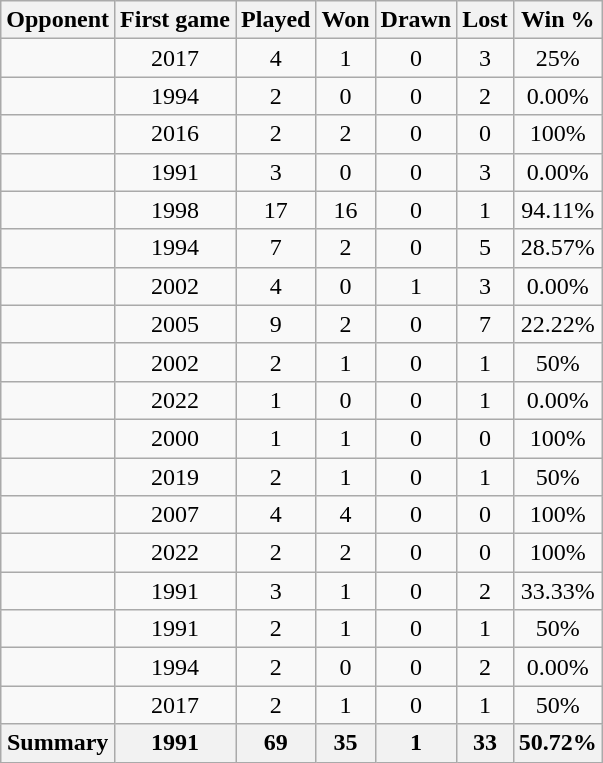<table class="wikitable sortable" style="text-align: center;">
<tr>
<th>Opponent</th>
<th>First game</th>
<th>Played</th>
<th>Won</th>
<th>Drawn</th>
<th>Lost</th>
<th>Win %</th>
</tr>
<tr>
<td style="text-align: left;"></td>
<td>2017</td>
<td>4</td>
<td>1</td>
<td>0</td>
<td>3</td>
<td>25%</td>
</tr>
<tr>
<td style="text-align: left;"></td>
<td>1994</td>
<td>2</td>
<td>0</td>
<td>0</td>
<td>2</td>
<td>0.00%</td>
</tr>
<tr>
<td style="text-align: left;"></td>
<td>2016</td>
<td>2</td>
<td>2</td>
<td>0</td>
<td>0</td>
<td>100%</td>
</tr>
<tr>
<td style="text-align: left;"></td>
<td>1991</td>
<td>3</td>
<td>0</td>
<td>0</td>
<td>3</td>
<td>0.00%</td>
</tr>
<tr>
<td style="text-align: left;"></td>
<td>1998</td>
<td>17</td>
<td>16</td>
<td>0</td>
<td>1</td>
<td>94.11%</td>
</tr>
<tr>
<td style="text-align: left;"></td>
<td>1994</td>
<td>7</td>
<td>2</td>
<td>0</td>
<td>5</td>
<td>28.57%</td>
</tr>
<tr>
<td style="text-align: left;"></td>
<td>2002</td>
<td>4</td>
<td>0</td>
<td>1</td>
<td>3</td>
<td>0.00%</td>
</tr>
<tr>
<td style="text-align: left;"></td>
<td>2005</td>
<td>9</td>
<td>2</td>
<td>0</td>
<td>7</td>
<td>22.22%</td>
</tr>
<tr>
<td style="text-align: left;"></td>
<td>2002</td>
<td>2</td>
<td>1</td>
<td>0</td>
<td>1</td>
<td>50%</td>
</tr>
<tr>
<td style="text-align: left;"></td>
<td>2022</td>
<td>1</td>
<td>0</td>
<td>0</td>
<td>1</td>
<td>0.00%</td>
</tr>
<tr>
<td style="text-align: left;"></td>
<td>2000</td>
<td>1</td>
<td>1</td>
<td>0</td>
<td>0</td>
<td>100%</td>
</tr>
<tr>
<td style="text-align: left;"></td>
<td>2019</td>
<td>2</td>
<td>1</td>
<td>0</td>
<td>1</td>
<td>50%</td>
</tr>
<tr>
<td style="text-align: left;"></td>
<td>2007</td>
<td>4</td>
<td>4</td>
<td>0</td>
<td>0</td>
<td>100%</td>
</tr>
<tr>
<td></td>
<td>2022</td>
<td>2</td>
<td>2</td>
<td>0</td>
<td>0</td>
<td>100%</td>
</tr>
<tr>
<td style="text-align: left;"></td>
<td>1991</td>
<td>3</td>
<td>1</td>
<td>0</td>
<td>2</td>
<td>33.33%</td>
</tr>
<tr>
<td style="text-align: left;"></td>
<td>1991</td>
<td>2</td>
<td>1</td>
<td>0</td>
<td>1</td>
<td>50%</td>
</tr>
<tr>
<td style="text-align: left;"></td>
<td>1994</td>
<td>2</td>
<td>0</td>
<td>0</td>
<td>2</td>
<td>0.00%</td>
</tr>
<tr>
<td style="text-align: left;"></td>
<td>2017</td>
<td>2</td>
<td>1</td>
<td>0</td>
<td>1</td>
<td>50%</td>
</tr>
<tr>
<th>Summary</th>
<th>1991</th>
<th>69</th>
<th>35</th>
<th>1</th>
<th>33</th>
<th>50.72%</th>
</tr>
</table>
